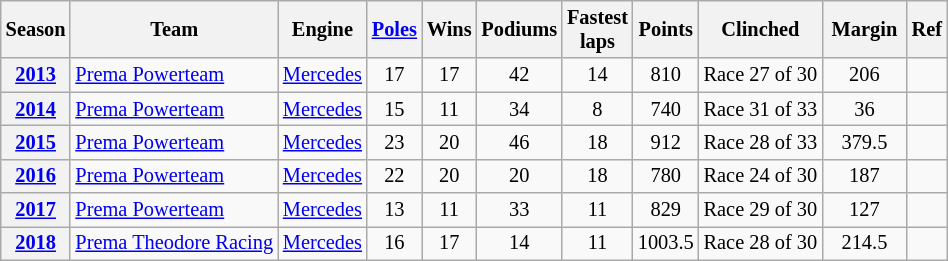<table class="wikitable sortable" style="font-size:85%; text-align:center;">
<tr>
<th scope=col>Season</th>
<th scope=col>Team</th>
<th scope=col>Engine</th>
<th scope=col><a href='#'>Poles</a></th>
<th scope=col>Wins</th>
<th scope=col>Podiums</th>
<th scope=col width="40">Fastest laps</th>
<th scope=col>Points</th>
<th scope=col>Clinched</th>
<th scope=col width="50">Margin</th>
<th scope=col class=unsortable>Ref</th>
</tr>
<tr>
<th><a href='#'>2013</a></th>
<td align=left> <a href='#'>Prema Powerteam</a></td>
<td align=left><a href='#'>Mercedes</a></td>
<td>17</td>
<td>17</td>
<td>42</td>
<td>14</td>
<td>810</td>
<td>Race 27 of 30</td>
<td>206</td>
<td></td>
</tr>
<tr>
<th><a href='#'>2014</a></th>
<td align=left> <a href='#'>Prema Powerteam</a></td>
<td align=left><a href='#'>Mercedes</a></td>
<td>15</td>
<td>11</td>
<td>34</td>
<td>8</td>
<td>740</td>
<td>Race 31 of 33</td>
<td>36</td>
<td></td>
</tr>
<tr>
<th><a href='#'>2015</a></th>
<td align=left> <a href='#'>Prema Powerteam</a></td>
<td align=left><a href='#'>Mercedes</a></td>
<td>23</td>
<td>20</td>
<td>46</td>
<td>18</td>
<td>912</td>
<td>Race 28 of 33</td>
<td>379.5</td>
<td></td>
</tr>
<tr>
<th><a href='#'>2016</a></th>
<td align=left> <a href='#'>Prema Powerteam</a></td>
<td align=left><a href='#'>Mercedes</a></td>
<td>22</td>
<td>20</td>
<td>20</td>
<td>18</td>
<td>780</td>
<td>Race 24 of 30</td>
<td>187</td>
<td></td>
</tr>
<tr>
<th><a href='#'>2017</a></th>
<td align=left> <a href='#'>Prema Powerteam</a></td>
<td align=left><a href='#'>Mercedes</a></td>
<td>13</td>
<td>11</td>
<td>33</td>
<td>11</td>
<td>829</td>
<td>Race 29 of 30</td>
<td>127</td>
<td></td>
</tr>
<tr>
<th><a href='#'>2018</a></th>
<td align=left> <a href='#'>Prema Theodore Racing</a></td>
<td align=left><a href='#'>Mercedes</a></td>
<td>16</td>
<td>17</td>
<td>14</td>
<td>11</td>
<td>1003.5</td>
<td>Race 28 of 30</td>
<td>214.5</td>
<td></td>
</tr>
</table>
